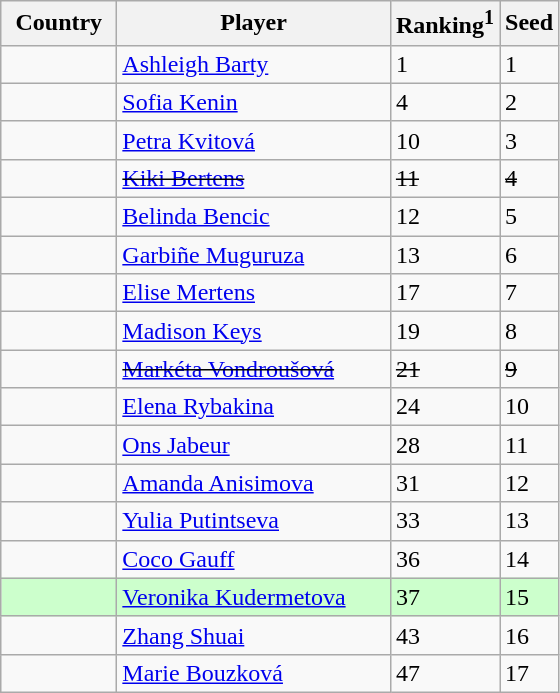<table class="sortable wikitable">
<tr>
<th width="70">Country</th>
<th width="175">Player</th>
<th>Ranking<sup>1</sup></th>
<th>Seed</th>
</tr>
<tr>
<td></td>
<td><a href='#'>Ashleigh Barty</a></td>
<td>1</td>
<td>1</td>
</tr>
<tr>
<td></td>
<td><a href='#'>Sofia Kenin</a></td>
<td>4</td>
<td>2</td>
</tr>
<tr>
<td></td>
<td><a href='#'>Petra Kvitová</a></td>
<td>10</td>
<td>3</td>
</tr>
<tr>
<td><s></s></td>
<td><s><a href='#'>Kiki Bertens</a></s></td>
<td><s>11</s></td>
<td><s>4</s></td>
</tr>
<tr>
<td></td>
<td><a href='#'>Belinda Bencic</a></td>
<td>12</td>
<td>5</td>
</tr>
<tr>
<td></td>
<td><a href='#'>Garbiñe Muguruza</a></td>
<td>13</td>
<td>6</td>
</tr>
<tr>
<td></td>
<td><a href='#'>Elise Mertens</a></td>
<td>17</td>
<td>7</td>
</tr>
<tr>
<td></td>
<td><a href='#'>Madison Keys</a></td>
<td>19</td>
<td>8</td>
</tr>
<tr>
<td><s></s></td>
<td><s><a href='#'>Markéta Vondroušová</a></s></td>
<td><s>21</s></td>
<td><s>9</s></td>
</tr>
<tr>
<td></td>
<td><a href='#'>Elena Rybakina</a></td>
<td>24</td>
<td>10</td>
</tr>
<tr>
<td></td>
<td><a href='#'>Ons Jabeur</a></td>
<td>28</td>
<td>11</td>
</tr>
<tr>
<td></td>
<td><a href='#'>Amanda Anisimova</a></td>
<td>31</td>
<td>12</td>
</tr>
<tr>
<td></td>
<td><a href='#'>Yulia Putintseva</a></td>
<td>33</td>
<td>13</td>
</tr>
<tr>
<td></td>
<td><a href='#'>Coco Gauff</a></td>
<td>36</td>
<td>14</td>
</tr>
<tr style="background:#cfc;">
<td></td>
<td><a href='#'>Veronika Kudermetova</a></td>
<td>37</td>
<td>15</td>
</tr>
<tr>
<td></td>
<td><a href='#'>Zhang Shuai</a></td>
<td>43</td>
<td>16</td>
</tr>
<tr>
<td></td>
<td><a href='#'>Marie Bouzková</a></td>
<td>47</td>
<td>17</td>
</tr>
</table>
